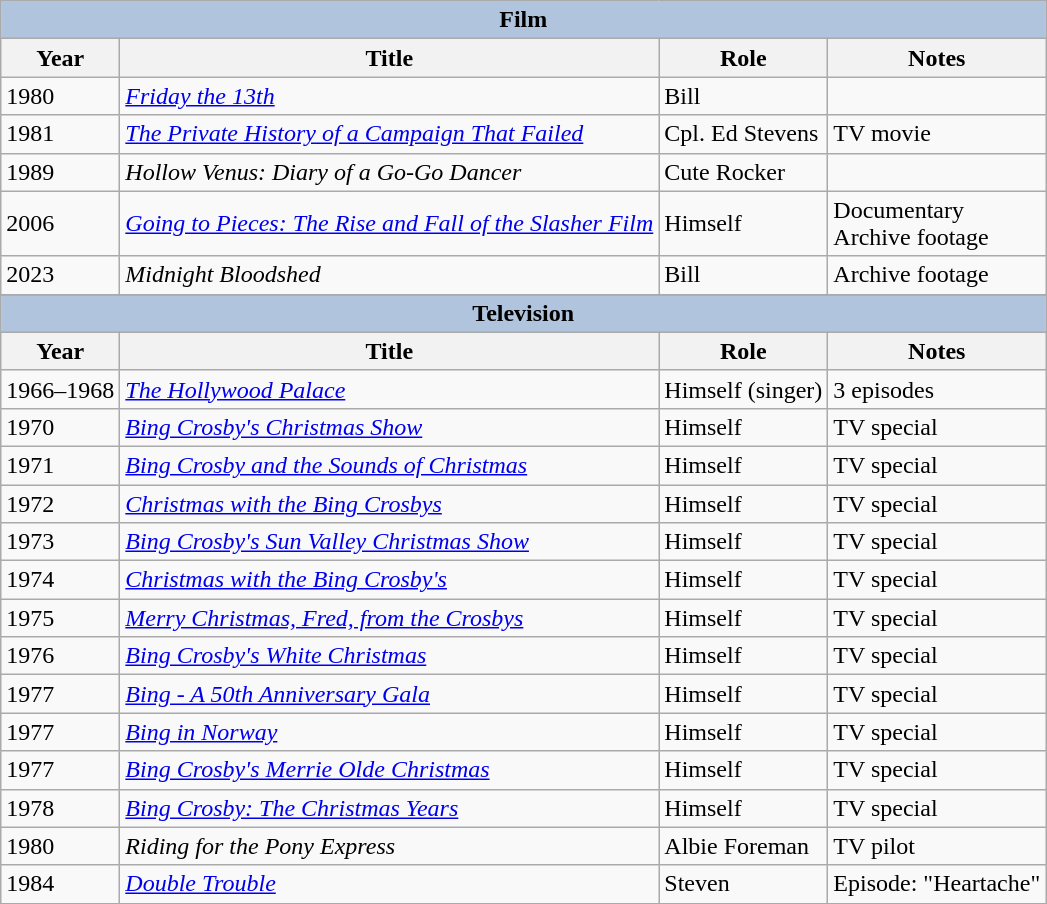<table class="wikitable">
<tr>
<th colspan="4" style="background: LightSteelBlue;">Film</th>
</tr>
<tr>
<th>Year</th>
<th>Title</th>
<th>Role</th>
<th>Notes</th>
</tr>
<tr>
<td>1980</td>
<td><em><a href='#'>Friday the 13th</a></em></td>
<td>Bill</td>
<td></td>
</tr>
<tr>
<td>1981</td>
<td><em><a href='#'>The Private History of a Campaign That Failed</a></em></td>
<td>Cpl. Ed Stevens</td>
<td>TV movie</td>
</tr>
<tr>
<td>1989</td>
<td><em>Hollow Venus: Diary of a Go-Go Dancer</em></td>
<td>Cute Rocker</td>
<td></td>
</tr>
<tr>
<td>2006</td>
<td><em><a href='#'>Going to Pieces: The Rise and Fall of the Slasher Film</a></em></td>
<td>Himself</td>
<td>Documentary<br>Archive footage</td>
</tr>
<tr>
<td>2023</td>
<td><em>Midnight Bloodshed</em></td>
<td>Bill</td>
<td>Archive footage</td>
</tr>
<tr>
</tr>
<tr>
<th colspan="4" style="background: LightSteelBlue;">Television</th>
</tr>
<tr>
<th>Year</th>
<th>Title</th>
<th>Role</th>
<th>Notes</th>
</tr>
<tr>
<td>1966–1968</td>
<td><em><a href='#'>The Hollywood Palace</a></em></td>
<td>Himself (singer)</td>
<td>3 episodes</td>
</tr>
<tr>
<td>1970</td>
<td><em><a href='#'>Bing Crosby's Christmas Show</a></em></td>
<td>Himself</td>
<td>TV special</td>
</tr>
<tr>
<td>1971</td>
<td><em><a href='#'>Bing Crosby and the Sounds of Christmas</a></em></td>
<td>Himself</td>
<td>TV special</td>
</tr>
<tr>
<td>1972</td>
<td><em><a href='#'>Christmas with the Bing Crosbys</a></em></td>
<td>Himself</td>
<td>TV special</td>
</tr>
<tr>
<td>1973</td>
<td><em><a href='#'>Bing Crosby's Sun Valley Christmas Show</a></em></td>
<td>Himself</td>
<td>TV special</td>
</tr>
<tr>
<td>1974</td>
<td><em><a href='#'>Christmas with the Bing Crosby's</a></em></td>
<td>Himself</td>
<td>TV special</td>
</tr>
<tr>
<td>1975</td>
<td><em><a href='#'>Merry Christmas, Fred, from the Crosbys</a></em></td>
<td>Himself</td>
<td>TV special</td>
</tr>
<tr>
<td>1976</td>
<td><em><a href='#'>Bing Crosby's White Christmas</a></em></td>
<td>Himself</td>
<td>TV special</td>
</tr>
<tr>
<td>1977</td>
<td><em><a href='#'>Bing - A 50th Anniversary Gala</a></em></td>
<td>Himself</td>
<td>TV special</td>
</tr>
<tr>
<td>1977</td>
<td><em><a href='#'>Bing in Norway</a></em></td>
<td>Himself</td>
<td>TV special</td>
</tr>
<tr>
<td>1977</td>
<td><em><a href='#'>Bing Crosby's Merrie Olde Christmas</a></em></td>
<td>Himself</td>
<td>TV special</td>
</tr>
<tr>
<td>1978</td>
<td><em><a href='#'>Bing Crosby: The Christmas Years</a></em></td>
<td>Himself</td>
<td>TV special</td>
</tr>
<tr>
<td>1980</td>
<td><em>Riding for the Pony Express</em></td>
<td>Albie Foreman</td>
<td>TV pilot</td>
</tr>
<tr>
<td>1984</td>
<td><em><a href='#'>Double Trouble</a></em></td>
<td>Steven</td>
<td>Episode: "Heartache"</td>
</tr>
</table>
